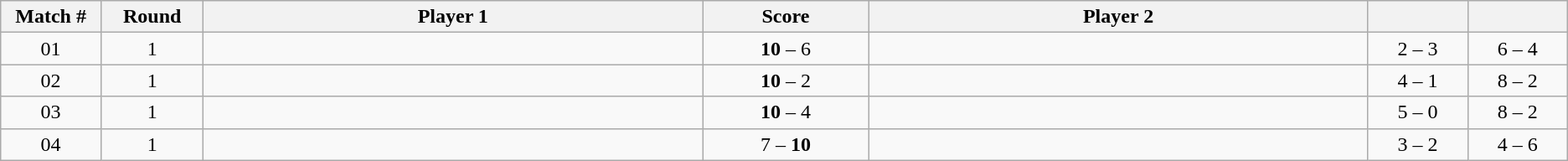<table class="wikitable">
<tr>
<th width="2%">Match #</th>
<th width="2%">Round</th>
<th width="15%">Player 1</th>
<th width="5%">Score</th>
<th width="15%">Player 2</th>
<th width="3%"></th>
<th width="3%"></th>
</tr>
<tr style=text-align:center;"background:#;">
<td>01</td>
<td>1</td>
<td></td>
<td><strong>10</strong> – 6</td>
<td></td>
<td>2 – 3</td>
<td>6 – 4</td>
</tr>
<tr style=text-align:center;"background:#;">
<td>02</td>
<td>1</td>
<td></td>
<td><strong>10</strong> – 2</td>
<td></td>
<td>4 – 1</td>
<td>8 – 2</td>
</tr>
<tr style=text-align:center;"background:#;">
<td>03</td>
<td>1</td>
<td></td>
<td><strong>10</strong> – 4</td>
<td></td>
<td>5 – 0</td>
<td>8 – 2</td>
</tr>
<tr style=text-align:center;"background:#;">
<td>04</td>
<td>1</td>
<td></td>
<td>7 – <strong>10</strong></td>
<td></td>
<td>3 – 2</td>
<td>4 – 6</td>
</tr>
</table>
